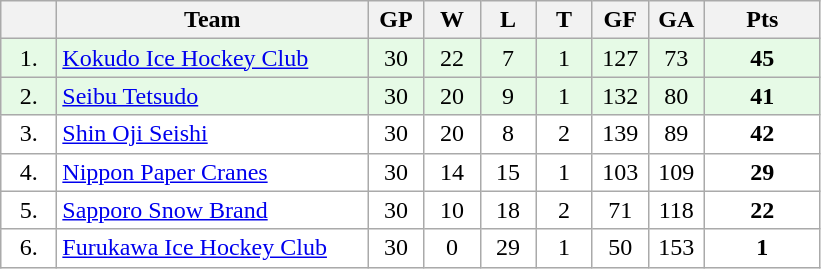<table class="wikitable">
<tr>
<th width="30"></th>
<th width="200">Team</th>
<th width="30">GP</th>
<th width="30">W</th>
<th width="30">L</th>
<th width="30">T</th>
<th width="30">GF</th>
<th width="30">GA</th>
<th width="70">Pts</th>
</tr>
<tr bgcolor="#e6fae6" align="center">
<td>1.</td>
<td align="left"><a href='#'>Kokudo Ice Hockey Club</a></td>
<td>30</td>
<td>22</td>
<td>7</td>
<td>1</td>
<td>127</td>
<td>73</td>
<td><strong>45</strong></td>
</tr>
<tr bgcolor="#e6fae6" align="center">
<td>2.</td>
<td align="left"><a href='#'>Seibu Tetsudo</a></td>
<td>30</td>
<td>20</td>
<td>9</td>
<td>1</td>
<td>132</td>
<td>80</td>
<td><strong>41</strong></td>
</tr>
<tr bgcolor="#FFFFFF" align="center">
<td>3.</td>
<td align="left"><a href='#'>Shin Oji Seishi</a></td>
<td>30</td>
<td>20</td>
<td>8</td>
<td>2</td>
<td>139</td>
<td>89</td>
<td><strong>42</strong></td>
</tr>
<tr bgcolor="#FFFFFF" align="center">
<td>4.</td>
<td align="left"><a href='#'>Nippon Paper Cranes</a></td>
<td>30</td>
<td>14</td>
<td>15</td>
<td>1</td>
<td>103</td>
<td>109</td>
<td><strong>29</strong></td>
</tr>
<tr bgcolor="#FFFFFF" align="center">
<td>5.</td>
<td align="left"><a href='#'>Sapporo Snow Brand</a></td>
<td>30</td>
<td>10</td>
<td>18</td>
<td>2</td>
<td>71</td>
<td>118</td>
<td><strong>22</strong></td>
</tr>
<tr bgcolor="#FFFFFF" align="center">
<td>6.</td>
<td align="left"><a href='#'>Furukawa Ice Hockey Club</a></td>
<td>30</td>
<td>0</td>
<td>29</td>
<td>1</td>
<td>50</td>
<td>153</td>
<td><strong>1</strong></td>
</tr>
</table>
